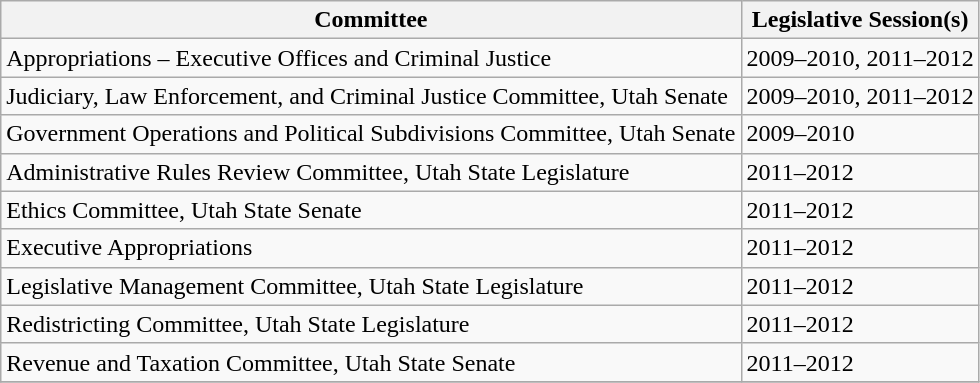<table class="wikitable">
<tr>
<th>Committee</th>
<th>Legislative Session(s)</th>
</tr>
<tr>
<td>Appropriations – Executive Offices and Criminal Justice</td>
<td>2009–2010, 2011–2012</td>
</tr>
<tr>
<td>Judiciary, Law Enforcement, and Criminal Justice Committee, Utah Senate</td>
<td>2009–2010, 2011–2012</td>
</tr>
<tr>
<td>Government Operations and Political Subdivisions Committee, Utah Senate</td>
<td>2009–2010</td>
</tr>
<tr>
<td>Administrative Rules Review Committee, Utah State Legislature</td>
<td>2011–2012</td>
</tr>
<tr>
<td>Ethics Committee, Utah State Senate</td>
<td>2011–2012</td>
</tr>
<tr>
<td>Executive Appropriations</td>
<td>2011–2012</td>
</tr>
<tr>
<td>Legislative Management Committee, Utah State Legislature</td>
<td>2011–2012</td>
</tr>
<tr>
<td>Redistricting Committee, Utah State Legislature</td>
<td>2011–2012</td>
</tr>
<tr>
<td>Revenue and Taxation Committee, Utah State Senate</td>
<td>2011–2012</td>
</tr>
<tr>
</tr>
</table>
